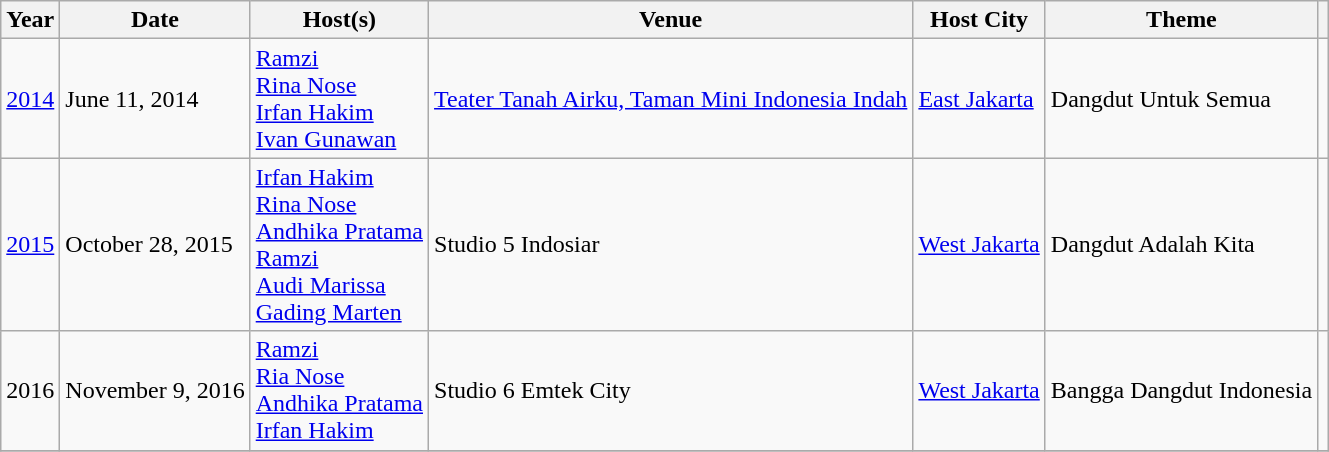<table class="wikitable">
<tr>
<th>Year</th>
<th>Date</th>
<th>Host(s)</th>
<th>Venue</th>
<th>Host City</th>
<th>Theme</th>
<th></th>
</tr>
<tr>
<td><a href='#'>2014</a></td>
<td>June 11, 2014</td>
<td><a href='#'>Ramzi</a><br><a href='#'>Rina Nose</a><br><a href='#'>Irfan Hakim</a><br><a href='#'>Ivan Gunawan</a></td>
<td><a href='#'>Teater Tanah Airku, Taman Mini Indonesia Indah</a></td>
<td><a href='#'>East Jakarta</a></td>
<td>Dangdut Untuk Semua</td>
<td></td>
</tr>
<tr>
<td><a href='#'>2015</a></td>
<td>October 28, 2015</td>
<td><a href='#'>Irfan Hakim</a><br><a href='#'>Rina Nose</a><br><a href='#'>Andhika Pratama</a><br><a href='#'>Ramzi</a><br><a href='#'>Audi Marissa</a><br><a href='#'>Gading Marten</a></td>
<td>Studio 5 Indosiar</td>
<td><a href='#'>West Jakarta</a></td>
<td>Dangdut Adalah Kita</td>
<td></td>
</tr>
<tr>
<td>2016</td>
<td>November 9, 2016</td>
<td><a href='#'>Ramzi</a><br><a href='#'>Ria Nose</a><br><a href='#'>Andhika Pratama</a><br><a href='#'>Irfan Hakim</a></td>
<td>Studio 6 Emtek City</td>
<td><a href='#'>West Jakarta</a></td>
<td>Bangga Dangdut Indonesia</td>
<td></td>
</tr>
<tr>
</tr>
</table>
